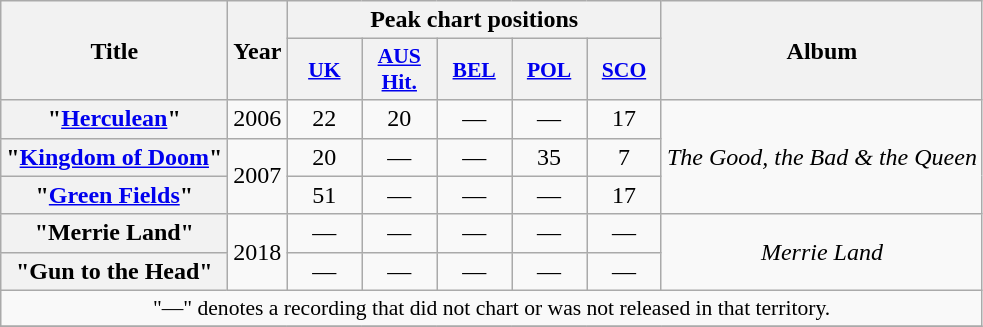<table class="wikitable plainrowheaders" style="text-align:center;">
<tr>
<th scope="col" rowspan="2">Title</th>
<th scope="col" rowspan="2">Year</th>
<th scope="col" colspan="5">Peak chart positions</th>
<th scope="col" rowspan="2">Album</th>
</tr>
<tr>
<th scope="col" style="width:3em;font-size:90%;"><a href='#'>UK</a><br></th>
<th scope="col" style="width:3em;font-size:90%;"><a href='#'>AUS<br>Hit.</a><br></th>
<th scope="col" style="width:3em;font-size:90%;"><a href='#'>BEL</a><br></th>
<th scope="col" style="width:3em;font-size:90%;"><a href='#'>POL</a><br></th>
<th scope="col" style="width:3em;font-size:90%;"><a href='#'>SCO</a><br></th>
</tr>
<tr>
<th scope="row">"<a href='#'>Herculean</a>"</th>
<td>2006</td>
<td>22</td>
<td>20</td>
<td>—</td>
<td>—</td>
<td>17</td>
<td rowspan="3"><em>The Good, the Bad & the Queen</em></td>
</tr>
<tr>
<th scope="row">"<a href='#'>Kingdom of Doom</a>"</th>
<td rowspan="2">2007</td>
<td>20</td>
<td>—</td>
<td>—</td>
<td>35</td>
<td>7</td>
</tr>
<tr>
<th scope="row">"<a href='#'>Green Fields</a>"</th>
<td>51</td>
<td>—</td>
<td>—</td>
<td>—</td>
<td>17</td>
</tr>
<tr>
<th scope="row">"Merrie Land"</th>
<td rowspan="2">2018</td>
<td>—</td>
<td>—</td>
<td>—</td>
<td>—</td>
<td>—</td>
<td rowspan="2"><em>Merrie Land</em></td>
</tr>
<tr>
<th scope="row">"Gun to the Head"</th>
<td>—</td>
<td>—</td>
<td>—</td>
<td>—</td>
<td>—</td>
</tr>
<tr>
<td colspan="10" style="font-size:90%">"—" denotes a recording that did not chart or was not released in that territory.</td>
</tr>
<tr>
</tr>
</table>
